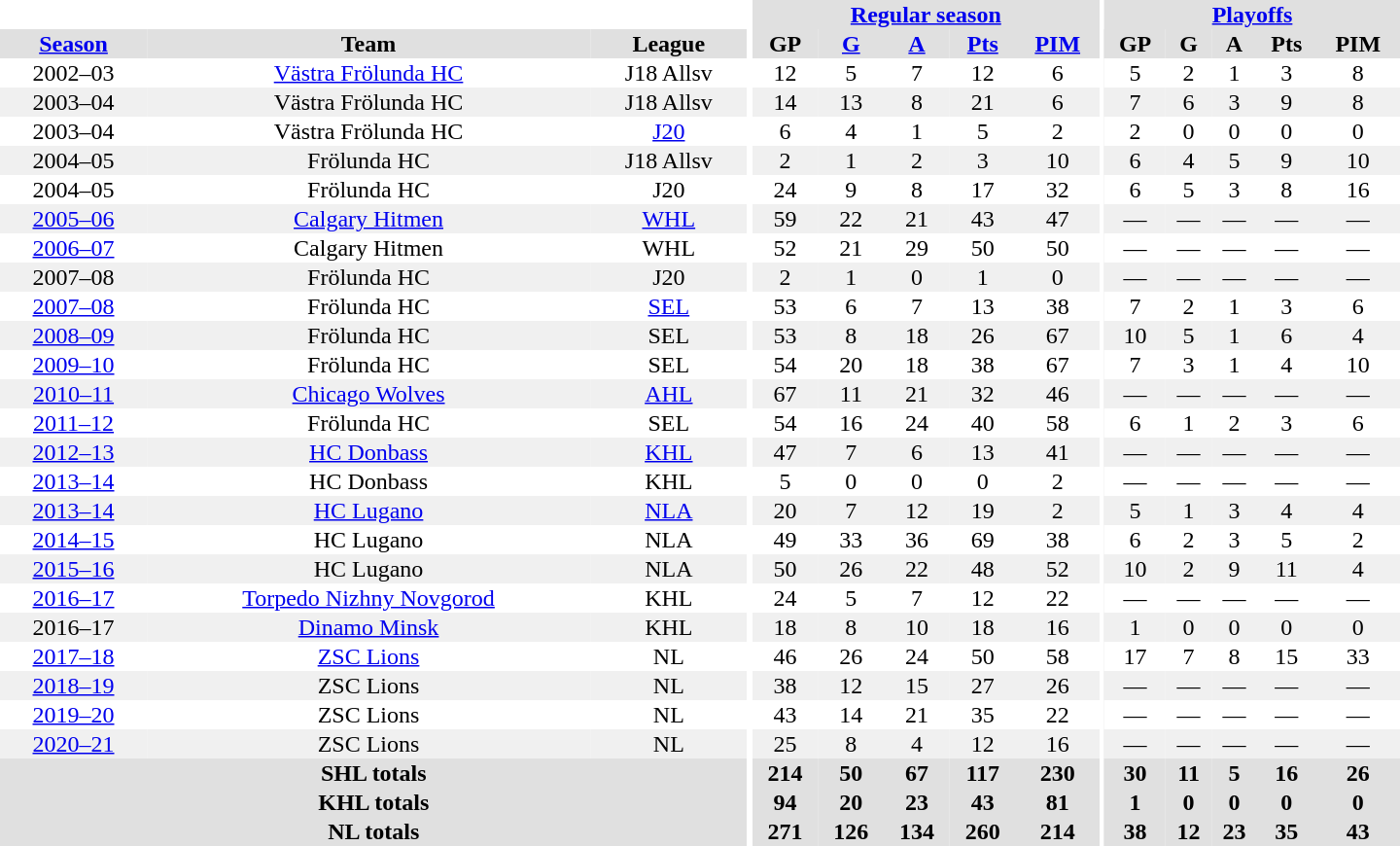<table border="0" cellpadding="1" cellspacing="0" style="text-align:center; width:60em">
<tr bgcolor="#e0e0e0">
<th colspan="3" bgcolor="#ffffff"></th>
<th rowspan="99" bgcolor="#ffffff"></th>
<th colspan="5"><a href='#'>Regular season</a></th>
<th rowspan="99" bgcolor="#ffffff"></th>
<th colspan="5"><a href='#'>Playoffs</a></th>
</tr>
<tr bgcolor="#e0e0e0">
<th><a href='#'>Season</a></th>
<th>Team</th>
<th>League</th>
<th>GP</th>
<th><a href='#'>G</a></th>
<th><a href='#'>A</a></th>
<th><a href='#'>Pts</a></th>
<th><a href='#'>PIM</a></th>
<th>GP</th>
<th>G</th>
<th>A</th>
<th>Pts</th>
<th>PIM</th>
</tr>
<tr>
<td>2002–03</td>
<td><a href='#'>Västra Frölunda HC</a></td>
<td>J18 Allsv</td>
<td>12</td>
<td>5</td>
<td>7</td>
<td>12</td>
<td>6</td>
<td>5</td>
<td>2</td>
<td>1</td>
<td>3</td>
<td>8</td>
</tr>
<tr bgcolor="#f0f0f0">
<td>2003–04</td>
<td>Västra Frölunda HC</td>
<td>J18 Allsv</td>
<td>14</td>
<td>13</td>
<td>8</td>
<td>21</td>
<td>6</td>
<td>7</td>
<td>6</td>
<td>3</td>
<td>9</td>
<td>8</td>
</tr>
<tr>
<td>2003–04</td>
<td>Västra Frölunda HC</td>
<td><a href='#'>J20</a></td>
<td>6</td>
<td>4</td>
<td>1</td>
<td>5</td>
<td>2</td>
<td>2</td>
<td>0</td>
<td>0</td>
<td>0</td>
<td>0</td>
</tr>
<tr bgcolor="#f0f0f0">
<td>2004–05</td>
<td>Frölunda HC</td>
<td>J18 Allsv</td>
<td>2</td>
<td>1</td>
<td>2</td>
<td>3</td>
<td>10</td>
<td>6</td>
<td>4</td>
<td>5</td>
<td>9</td>
<td>10</td>
</tr>
<tr>
<td>2004–05</td>
<td>Frölunda HC</td>
<td>J20</td>
<td>24</td>
<td>9</td>
<td>8</td>
<td>17</td>
<td>32</td>
<td>6</td>
<td>5</td>
<td>3</td>
<td>8</td>
<td>16</td>
</tr>
<tr bgcolor="#f0f0f0">
<td><a href='#'>2005–06</a></td>
<td><a href='#'>Calgary Hitmen</a></td>
<td><a href='#'>WHL</a></td>
<td>59</td>
<td>22</td>
<td>21</td>
<td>43</td>
<td>47</td>
<td>—</td>
<td>—</td>
<td>—</td>
<td>—</td>
<td>—</td>
</tr>
<tr>
<td><a href='#'>2006–07</a></td>
<td>Calgary Hitmen</td>
<td>WHL</td>
<td>52</td>
<td>21</td>
<td>29</td>
<td>50</td>
<td>50</td>
<td>—</td>
<td>—</td>
<td>—</td>
<td>—</td>
<td>—</td>
</tr>
<tr bgcolor="#f0f0f0">
<td>2007–08</td>
<td>Frölunda HC</td>
<td>J20</td>
<td>2</td>
<td>1</td>
<td>0</td>
<td>1</td>
<td>0</td>
<td>—</td>
<td>—</td>
<td>—</td>
<td>—</td>
<td>—</td>
</tr>
<tr>
<td><a href='#'>2007–08</a></td>
<td>Frölunda HC</td>
<td><a href='#'>SEL</a></td>
<td>53</td>
<td>6</td>
<td>7</td>
<td>13</td>
<td>38</td>
<td>7</td>
<td>2</td>
<td>1</td>
<td>3</td>
<td>6</td>
</tr>
<tr bgcolor="#f0f0f0">
<td><a href='#'>2008–09</a></td>
<td>Frölunda HC</td>
<td>SEL</td>
<td>53</td>
<td>8</td>
<td>18</td>
<td>26</td>
<td>67</td>
<td>10</td>
<td>5</td>
<td>1</td>
<td>6</td>
<td>4</td>
</tr>
<tr>
<td><a href='#'>2009–10</a></td>
<td>Frölunda HC</td>
<td>SEL</td>
<td>54</td>
<td>20</td>
<td>18</td>
<td>38</td>
<td>67</td>
<td>7</td>
<td>3</td>
<td>1</td>
<td>4</td>
<td>10</td>
</tr>
<tr bgcolor="#f0f0f0">
<td><a href='#'>2010–11</a></td>
<td><a href='#'>Chicago Wolves</a></td>
<td><a href='#'>AHL</a></td>
<td>67</td>
<td>11</td>
<td>21</td>
<td>32</td>
<td>46</td>
<td>—</td>
<td>—</td>
<td>—</td>
<td>—</td>
<td>—</td>
</tr>
<tr>
<td><a href='#'>2011–12</a></td>
<td>Frölunda HC</td>
<td>SEL</td>
<td>54</td>
<td>16</td>
<td>24</td>
<td>40</td>
<td>58</td>
<td>6</td>
<td>1</td>
<td>2</td>
<td>3</td>
<td>6</td>
</tr>
<tr bgcolor="#f0f0f0">
<td><a href='#'>2012–13</a></td>
<td><a href='#'>HC Donbass</a></td>
<td><a href='#'>KHL</a></td>
<td>47</td>
<td>7</td>
<td>6</td>
<td>13</td>
<td>41</td>
<td>—</td>
<td>—</td>
<td>—</td>
<td>—</td>
<td>—</td>
</tr>
<tr>
<td><a href='#'>2013–14</a></td>
<td>HC Donbass</td>
<td>KHL</td>
<td>5</td>
<td>0</td>
<td>0</td>
<td>0</td>
<td>2</td>
<td>—</td>
<td>—</td>
<td>—</td>
<td>—</td>
<td>—</td>
</tr>
<tr bgcolor="#f0f0f0">
<td><a href='#'>2013–14</a></td>
<td><a href='#'>HC Lugano</a></td>
<td><a href='#'>NLA</a></td>
<td>20</td>
<td>7</td>
<td>12</td>
<td>19</td>
<td>2</td>
<td>5</td>
<td>1</td>
<td>3</td>
<td>4</td>
<td>4</td>
</tr>
<tr>
<td><a href='#'>2014–15</a></td>
<td>HC Lugano</td>
<td>NLA</td>
<td>49</td>
<td>33</td>
<td>36</td>
<td>69</td>
<td>38</td>
<td>6</td>
<td>2</td>
<td>3</td>
<td>5</td>
<td>2</td>
</tr>
<tr bgcolor="#f0f0f0">
<td><a href='#'>2015–16</a></td>
<td>HC Lugano</td>
<td>NLA</td>
<td>50</td>
<td>26</td>
<td>22</td>
<td>48</td>
<td>52</td>
<td>10</td>
<td>2</td>
<td>9</td>
<td>11</td>
<td>4</td>
</tr>
<tr>
<td><a href='#'>2016–17</a></td>
<td><a href='#'>Torpedo Nizhny Novgorod</a></td>
<td>KHL</td>
<td>24</td>
<td>5</td>
<td>7</td>
<td>12</td>
<td>22</td>
<td>—</td>
<td>—</td>
<td>—</td>
<td>—</td>
<td>—</td>
</tr>
<tr bgcolor="#f0f0f0">
<td>2016–17</td>
<td><a href='#'>Dinamo Minsk</a></td>
<td>KHL</td>
<td>18</td>
<td>8</td>
<td>10</td>
<td>18</td>
<td>16</td>
<td>1</td>
<td>0</td>
<td>0</td>
<td>0</td>
<td>0</td>
</tr>
<tr>
<td><a href='#'>2017–18</a></td>
<td><a href='#'>ZSC Lions</a></td>
<td>NL</td>
<td>46</td>
<td>26</td>
<td>24</td>
<td>50</td>
<td>58</td>
<td>17</td>
<td>7</td>
<td>8</td>
<td>15</td>
<td>33</td>
</tr>
<tr bgcolor="#f0f0f0">
<td><a href='#'>2018–19</a></td>
<td>ZSC Lions</td>
<td>NL</td>
<td>38</td>
<td>12</td>
<td>15</td>
<td>27</td>
<td>26</td>
<td>—</td>
<td>—</td>
<td>—</td>
<td>—</td>
<td>—</td>
</tr>
<tr>
<td><a href='#'>2019–20</a></td>
<td>ZSC Lions</td>
<td>NL</td>
<td>43</td>
<td>14</td>
<td>21</td>
<td>35</td>
<td>22</td>
<td>—</td>
<td>—</td>
<td>—</td>
<td>—</td>
<td>—</td>
</tr>
<tr bgcolor="#f0f0f0">
<td><a href='#'>2020–21</a></td>
<td>ZSC Lions</td>
<td>NL</td>
<td>25</td>
<td>8</td>
<td>4</td>
<td>12</td>
<td>16</td>
<td>—</td>
<td>—</td>
<td>—</td>
<td>—</td>
<td>—</td>
</tr>
<tr bgcolor="#e0e0e0">
<th colspan="3">SHL totals</th>
<th>214</th>
<th>50</th>
<th>67</th>
<th>117</th>
<th>230</th>
<th>30</th>
<th>11</th>
<th>5</th>
<th>16</th>
<th>26</th>
</tr>
<tr bgcolor="#e0e0e0">
<th colspan="3">KHL totals</th>
<th>94</th>
<th>20</th>
<th>23</th>
<th>43</th>
<th>81</th>
<th>1</th>
<th>0</th>
<th>0</th>
<th>0</th>
<th>0</th>
</tr>
<tr bgcolor="#e0e0e0">
<th colspan="3">NL totals</th>
<th>271</th>
<th>126</th>
<th>134</th>
<th>260</th>
<th>214</th>
<th>38</th>
<th>12</th>
<th>23</th>
<th>35</th>
<th>43</th>
</tr>
</table>
